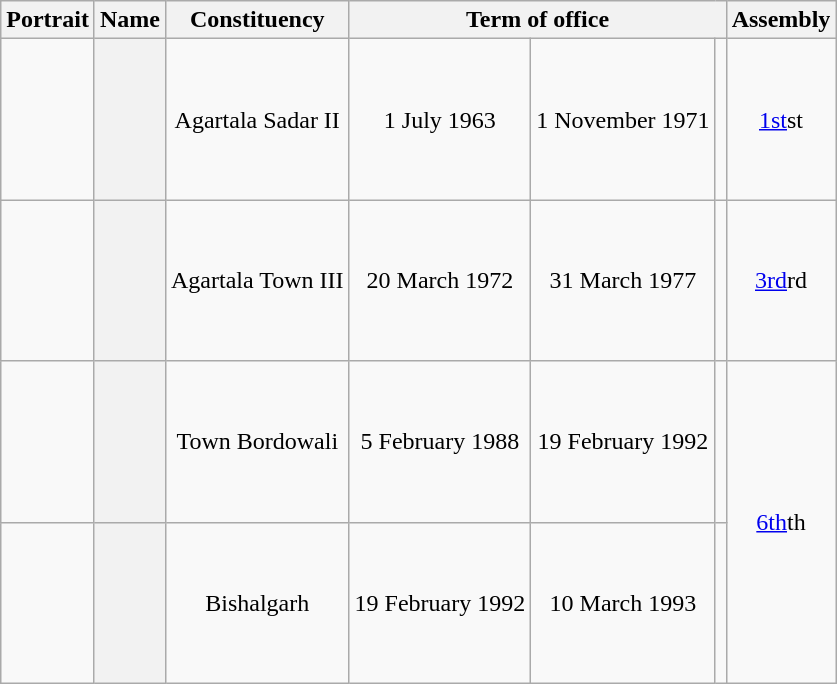<table class="wikitable sortable" style="text-align:center">
<tr>
<th class="unsortable" scope="col">Portrait</th>
<th scope="col" class="sortable">Name</th>
<th scope="col">Constituency</th>
<th colspan="3" scope="colgroup">Term of office</th>
<th scope="col">Assembly</th>
</tr>
<tr align="center">
<td align="center" height="100px"></td>
<th scope="row"></th>
<td>Agartala Sadar II</td>
<td>1 July 1963</td>
<td>1 November 1971</td>
<td></td>
<td><a href='#'>1st</a>st</td>
</tr>
<tr align="center">
<td align="center" height="100px"></td>
<th scope="row"></th>
<td>Agartala Town III</td>
<td>20 March 1972</td>
<td>31 March 1977</td>
<td></td>
<td><a href='#'>3rd</a>rd</td>
</tr>
<tr align="center">
<td align="center" height="100px"></td>
<th scope="row"></th>
<td>Town Bordowali</td>
<td>5 February 1988</td>
<td>19 February 1992</td>
<td></td>
<td rowspan="2"><a href='#'>6th</a>th</td>
</tr>
<tr align="center">
<td align="center" height="100px"></td>
<th scope="row"></th>
<td>Bishalgarh</td>
<td>19 February 1992</td>
<td>10 March 1993</td>
<td></td>
</tr>
</table>
